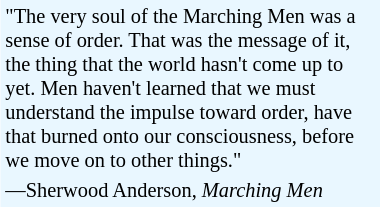<table class="toccolours" style="float: right; margin-left: 1em; margin-right: 0em; font-size: 85%; background:#E9F7FF; color:black; width:24em; max-width: 20%;" cellspacing="2">
<tr>
<td style="text-align: left;">"The very soul of the Marching Men was a sense of order. That was the message of it, the thing that the world hasn't come up to yet. Men haven't learned that we must understand the impulse toward order, have that burned onto our consciousness, before we move on to other things."</td>
</tr>
<tr>
<td style="text-align: left;">—Sherwood Anderson, <em>Marching Men</em> </td>
</tr>
</table>
